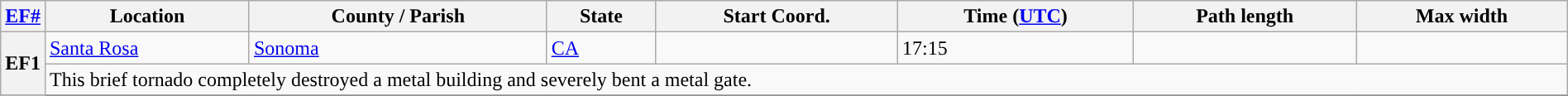<table class="wikitable sortable" style="width:100%;">
<tr>
<th scope="col" width="2%" align="center"><a href='#'>EF#</a></th>
<th scope="col" align="center" class="unsortable">Location</th>
<th scope="col" align="center" class="unsortable">County / Parish</th>
<th scope="col" align="center">State</th>
<th scope="col" align="center">Start Coord.</th>
<th scope="col" align="center">Time (<a href='#'>UTC</a>)</th>
<th scope="col" align="center">Path length</th>
<th scope="col" align="center">Max width</th>
</tr>
<tr>
<th scope="row" rowspan="2" style="background-color:#">EF1</th>
<td><a href='#'>Santa Rosa</a></td>
<td><a href='#'>Sonoma</a></td>
<td><a href='#'>CA</a></td>
<td></td>
<td>17:15</td>
<td></td>
<td></td>
</tr>
<tr class="expand-child">
<td colspan="8" style=" border-bottom: 1px solid black;">This brief tornado completely destroyed a metal building and severely bent a metal gate.</td>
</tr>
<tr>
</tr>
</table>
